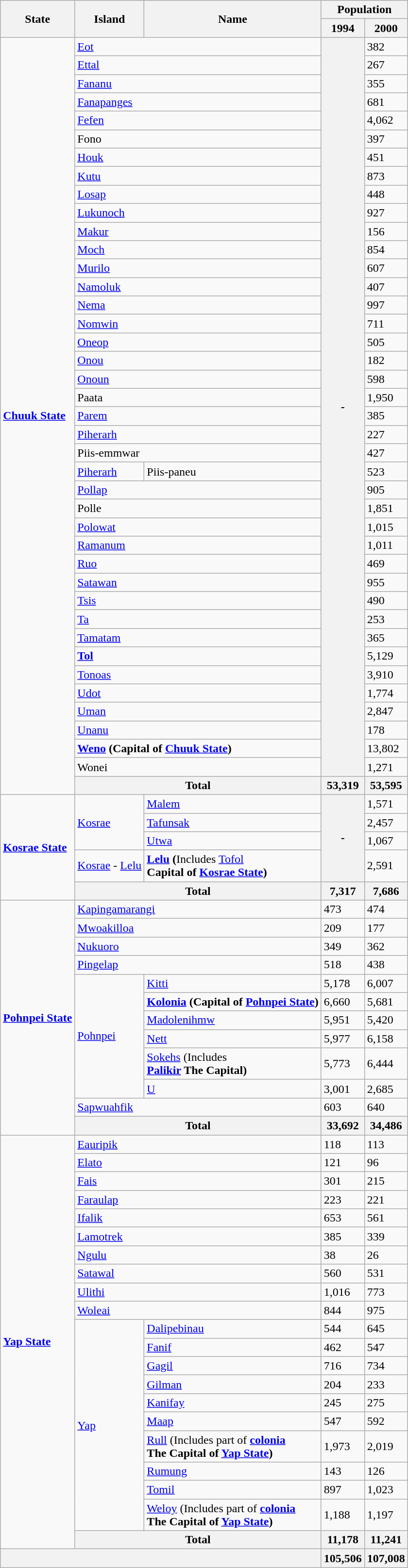<table class="wikitable sortable">
<tr>
<th rowspan="2">State</th>
<th rowspan="2">Island</th>
<th rowspan="2">Name</th>
<th colspan="2">Population</th>
</tr>
<tr>
<th>1994</th>
<th>2000</th>
</tr>
<tr>
<td rowspan="41"><strong><a href='#'>Chuuk State</a></strong></td>
<td colspan="2"><a href='#'>Eot</a></td>
<th rowspan="40">-</th>
<td>382</td>
</tr>
<tr>
<td colspan="2"><a href='#'>Ettal</a></td>
<td>267</td>
</tr>
<tr>
<td colspan="2"><a href='#'>Fananu</a></td>
<td>355</td>
</tr>
<tr>
<td colspan="2"><a href='#'>Fanapanges</a></td>
<td>681</td>
</tr>
<tr>
<td colspan="2"><a href='#'>Fefen</a></td>
<td>4,062</td>
</tr>
<tr>
<td colspan="2">Fono</td>
<td>397</td>
</tr>
<tr>
<td colspan="2"><a href='#'>Houk</a></td>
<td>451</td>
</tr>
<tr>
<td colspan="2"><a href='#'>Kutu</a></td>
<td>873</td>
</tr>
<tr>
<td colspan="2"><a href='#'>Losap</a></td>
<td>448</td>
</tr>
<tr>
<td colspan="2"><a href='#'>Lukunoch</a></td>
<td>927</td>
</tr>
<tr>
<td colspan="2"><a href='#'>Makur</a></td>
<td>156</td>
</tr>
<tr>
<td colspan="2"><a href='#'>Moch</a></td>
<td>854</td>
</tr>
<tr>
<td colspan="2"><a href='#'>Murilo</a></td>
<td>607</td>
</tr>
<tr>
<td colspan="2"><a href='#'>Namoluk</a></td>
<td>407</td>
</tr>
<tr>
<td colspan="2"><a href='#'>Nema</a></td>
<td>997</td>
</tr>
<tr>
<td colspan="2"><a href='#'>Nomwin</a></td>
<td>711</td>
</tr>
<tr>
<td colspan="2"><a href='#'>Oneop</a></td>
<td>505</td>
</tr>
<tr>
<td colspan="2"><a href='#'>Onou</a></td>
<td>182</td>
</tr>
<tr>
<td colspan="2"><a href='#'>Onoun</a></td>
<td>598</td>
</tr>
<tr>
<td colspan="2">Paata</td>
<td>1,950</td>
</tr>
<tr>
<td colspan="2"><a href='#'>Parem</a></td>
<td>385</td>
</tr>
<tr>
<td colspan="2"><a href='#'>Piherarh</a></td>
<td>227</td>
</tr>
<tr>
<td colspan="2">Piis-emmwar</td>
<td>427</td>
</tr>
<tr>
<td><a href='#'>Piherarh</a></td>
<td>Piis-paneu</td>
<td>523</td>
</tr>
<tr>
<td colspan="2"><a href='#'>Pollap</a></td>
<td>905</td>
</tr>
<tr>
<td colspan="2">Polle</td>
<td>1,851</td>
</tr>
<tr>
<td colspan="2"><a href='#'>Polowat</a></td>
<td>1,015</td>
</tr>
<tr>
<td colspan="2"><a href='#'>Ramanum</a></td>
<td>1,011</td>
</tr>
<tr>
<td colspan="2"><a href='#'>Ruo</a></td>
<td>469</td>
</tr>
<tr>
<td colspan="2"><a href='#'>Satawan</a></td>
<td>955</td>
</tr>
<tr>
<td colspan="2"><a href='#'>Tsis</a></td>
<td>490</td>
</tr>
<tr>
<td colspan="2"><a href='#'>Ta</a></td>
<td>253</td>
</tr>
<tr>
<td colspan="2"><a href='#'>Tamatam</a></td>
<td>365</td>
</tr>
<tr>
<td colspan="2"><strong><a href='#'>Tol</a></strong></td>
<td>5,129</td>
</tr>
<tr>
<td colspan="2"><a href='#'>Tonoas</a></td>
<td>3,910</td>
</tr>
<tr>
<td colspan="2"><a href='#'>Udot</a></td>
<td>1,774</td>
</tr>
<tr>
<td colspan="2"><a href='#'>Uman</a></td>
<td>2,847</td>
</tr>
<tr>
<td colspan="2"><a href='#'>Unanu</a></td>
<td>178</td>
</tr>
<tr>
<td colspan="2"><strong><a href='#'>Weno</a> (Capital of <a href='#'>Chuuk State</a>)</strong></td>
<td>13,802</td>
</tr>
<tr>
<td colspan="2">Wonei</td>
<td>1,271</td>
</tr>
<tr>
<th colspan="2">Total</th>
<th>53,319</th>
<th>53,595</th>
</tr>
<tr>
<td rowspan="5"><strong><a href='#'>Kosrae State</a></strong></td>
<td rowspan="3"><a href='#'>Kosrae</a></td>
<td><a href='#'>Malem</a></td>
<th rowspan="4">-</th>
<td>1,571</td>
</tr>
<tr>
<td><a href='#'>Tafunsak</a></td>
<td>2,457</td>
</tr>
<tr>
<td><a href='#'>Utwa</a></td>
<td>1,067</td>
</tr>
<tr>
<td><a href='#'>Kosrae</a> - <a href='#'>Lelu</a></td>
<td><strong><a href='#'>Lelu</a>  (</strong>Includes <a href='#'>Tofol</a><br><strong>Capital of</strong> <strong><a href='#'>Kosrae State</a>)</strong></td>
<td>2,591</td>
</tr>
<tr>
<th colspan="2">Total</th>
<th>7,317</th>
<th>7,686</th>
</tr>
<tr>
<td rowspan="12"><strong><a href='#'>Pohnpei State</a></strong></td>
<td colspan="2"><a href='#'>Kapingamarangi</a></td>
<td>473</td>
<td>474</td>
</tr>
<tr>
<td colspan="2"><a href='#'>Mwoakilloa</a></td>
<td>209</td>
<td>177</td>
</tr>
<tr>
<td colspan="2"><a href='#'>Nukuoro</a></td>
<td>349</td>
<td>362</td>
</tr>
<tr>
<td colspan="2"><a href='#'>Pingelap</a></td>
<td>518</td>
<td>438</td>
</tr>
<tr>
<td rowspan="6"><a href='#'>Pohnpei</a></td>
<td><a href='#'>Kitti</a></td>
<td>5,178</td>
<td>6,007</td>
</tr>
<tr>
<td><strong><a href='#'>Kolonia</a> (Capital of <a href='#'>Pohnpei State</a>)</strong></td>
<td>6,660</td>
<td>5,681</td>
</tr>
<tr>
<td><a href='#'>Madolenihmw</a></td>
<td>5,951</td>
<td>5,420</td>
</tr>
<tr>
<td><a href='#'>Nett</a></td>
<td>5,977</td>
<td>6,158</td>
</tr>
<tr>
<td><a href='#'>Sokehs</a> (Includes<br><strong><a href='#'>Palikir</a> The Capital)</strong></td>
<td>5,773</td>
<td>6,444</td>
</tr>
<tr>
<td><a href='#'>U</a></td>
<td>3,001</td>
<td>2,685</td>
</tr>
<tr>
<td colspan="2"><a href='#'>Sapwuahfik</a></td>
<td>603</td>
<td>640</td>
</tr>
<tr>
<th colspan="2">Total</th>
<th>33,692</th>
<th>34,486</th>
</tr>
<tr>
<td rowspan="21"><strong><a href='#'>Yap State</a></strong></td>
<td colspan="2"><a href='#'>Eauripik</a></td>
<td>118</td>
<td>113</td>
</tr>
<tr>
<td colspan="2"><a href='#'>Elato</a></td>
<td>121</td>
<td>96</td>
</tr>
<tr>
<td colspan="2"><a href='#'>Fais</a></td>
<td>301</td>
<td>215</td>
</tr>
<tr>
<td colspan="2"><a href='#'>Faraulap</a></td>
<td>223</td>
<td>221</td>
</tr>
<tr>
<td colspan="2"><a href='#'>Ifalik</a></td>
<td>653</td>
<td>561</td>
</tr>
<tr>
<td colspan="2"><a href='#'>Lamotrek</a></td>
<td>385</td>
<td>339</td>
</tr>
<tr>
<td colspan="2"><a href='#'>Ngulu</a></td>
<td>38</td>
<td>26</td>
</tr>
<tr>
<td colspan="2"><a href='#'>Satawal</a></td>
<td>560</td>
<td>531</td>
</tr>
<tr>
<td colspan="2"><a href='#'>Ulithi</a></td>
<td>1,016</td>
<td>773</td>
</tr>
<tr>
<td colspan="2"><a href='#'>Woleai</a></td>
<td>844</td>
<td>975</td>
</tr>
<tr>
<td rowspan="10"><a href='#'>Yap</a></td>
<td><a href='#'>Dalipebinau</a></td>
<td>544</td>
<td>645</td>
</tr>
<tr>
<td><a href='#'>Fanif</a></td>
<td>462</td>
<td>547</td>
</tr>
<tr>
<td><a href='#'>Gagil</a></td>
<td>716</td>
<td>734</td>
</tr>
<tr>
<td><a href='#'>Gilman</a></td>
<td>204</td>
<td>233</td>
</tr>
<tr>
<td><a href='#'>Kanifay</a></td>
<td>245</td>
<td>275</td>
</tr>
<tr>
<td><a href='#'>Maap</a></td>
<td>547</td>
<td>592</td>
</tr>
<tr>
<td><a href='#'>Rull</a> (Includes part of <strong><a href='#'>colonia</a></strong><br><strong>The Capital of <a href='#'>Yap State</a>)</strong></td>
<td>1,973</td>
<td>2,019</td>
</tr>
<tr>
<td><a href='#'>Rumung</a></td>
<td>143</td>
<td>126</td>
</tr>
<tr>
<td><a href='#'>Tomil</a></td>
<td>897</td>
<td>1,023</td>
</tr>
<tr>
<td><a href='#'>Weloy</a> (Includes part of <strong><a href='#'>colonia</a></strong><br><strong>The Capital of <a href='#'>Yap State</a>)</strong></td>
<td>1,188</td>
<td>1,197</td>
</tr>
<tr>
<th colspan="2">Total</th>
<th>11,178</th>
<th>11,241</th>
</tr>
<tr>
<th colspan="3"></th>
<th>105,506</th>
<th>107,008</th>
</tr>
</table>
